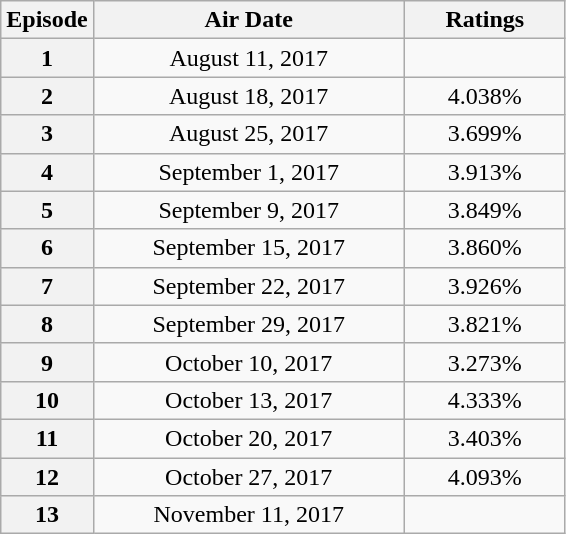<table class="wikitable" style="text-align:center">
<tr>
<th width="50">Episode</th>
<th width="200">Air Date</th>
<th width="100">Ratings</th>
</tr>
<tr>
<th>1</th>
<td>August 11, 2017</td>
<td></td>
</tr>
<tr>
<th>2</th>
<td>August 18, 2017</td>
<td>4.038%</td>
</tr>
<tr>
<th>3</th>
<td>August 25, 2017</td>
<td>3.699%</td>
</tr>
<tr>
<th>4</th>
<td>September 1, 2017</td>
<td>3.913%</td>
</tr>
<tr>
<th>5</th>
<td>September 9, 2017</td>
<td>3.849%</td>
</tr>
<tr>
<th>6</th>
<td>September 15, 2017</td>
<td>3.860%</td>
</tr>
<tr>
<th>7</th>
<td>September 22, 2017</td>
<td>3.926%</td>
</tr>
<tr>
<th>8</th>
<td>September 29, 2017</td>
<td>3.821%</td>
</tr>
<tr>
<th>9</th>
<td>October 10, 2017</td>
<td>3.273%</td>
</tr>
<tr>
<th>10</th>
<td>October 13, 2017</td>
<td>4.333%</td>
</tr>
<tr>
<th>11</th>
<td>October 20, 2017</td>
<td>3.403%</td>
</tr>
<tr>
<th>12</th>
<td>October 27, 2017</td>
<td>4.093%</td>
</tr>
<tr>
<th>13</th>
<td>November 11, 2017</td>
<td></td>
</tr>
</table>
